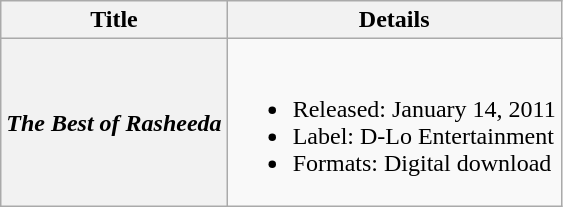<table class="wikitable plainrowheaders">
<tr>
<th scope="col">Title</th>
<th scope="col">Details</th>
</tr>
<tr>
<th scope="row"><em>The Best of Rasheeda</em></th>
<td><br><ul><li>Released: January 14, 2011</li><li>Label: D-Lo Entertainment</li><li>Formats: Digital download</li></ul></td>
</tr>
</table>
